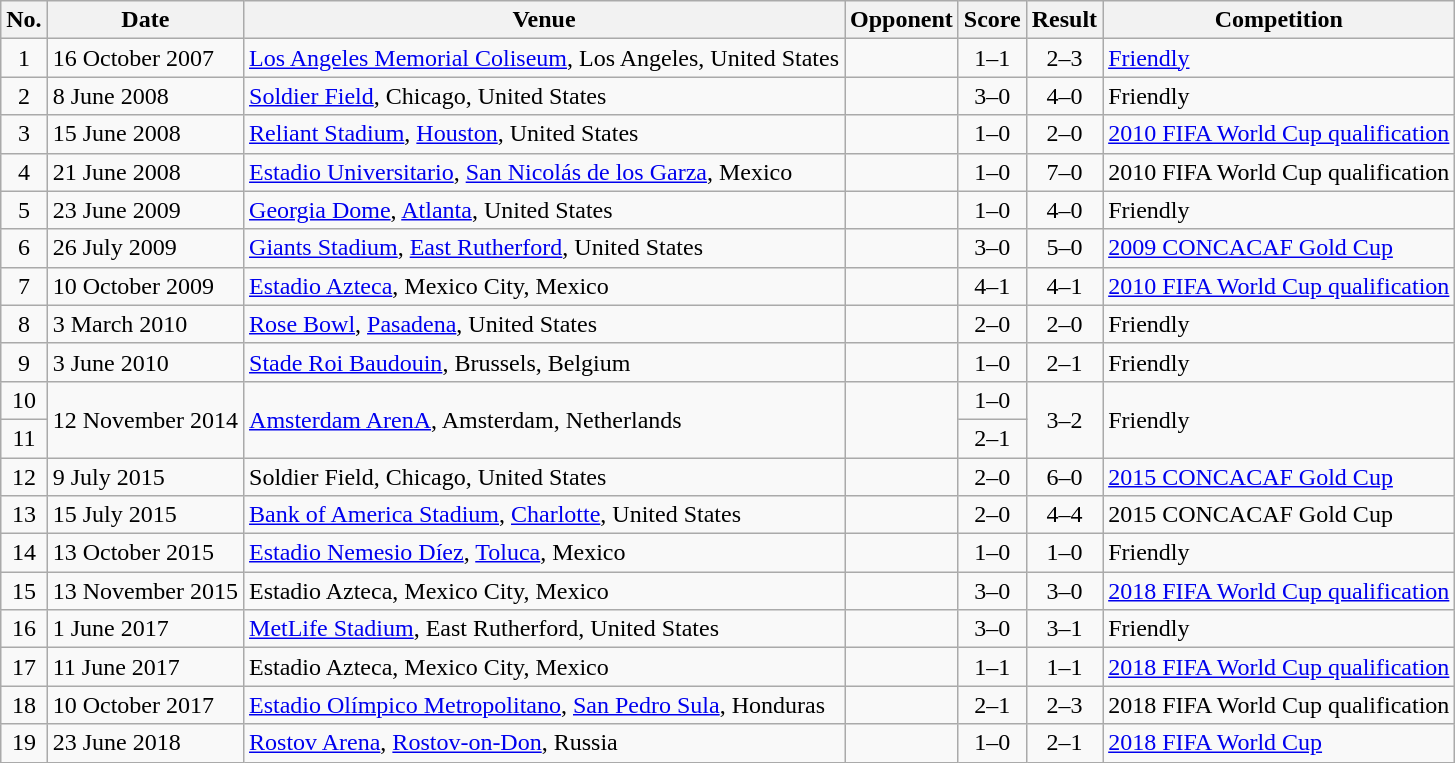<table class="wikitable sortable">
<tr>
<th scope="col">No.</th>
<th scope="col">Date</th>
<th scope="col">Venue</th>
<th scope="col">Opponent</th>
<th scope="col">Score</th>
<th scope="col">Result</th>
<th scope="col">Competition</th>
</tr>
<tr>
<td align="center">1</td>
<td>16 October 2007</td>
<td><a href='#'>Los Angeles Memorial Coliseum</a>, Los Angeles, United States</td>
<td></td>
<td align="center">1–1</td>
<td align="center">2–3</td>
<td><a href='#'>Friendly</a></td>
</tr>
<tr>
<td align="center">2</td>
<td>8 June 2008</td>
<td><a href='#'>Soldier Field</a>, Chicago, United States</td>
<td></td>
<td align="center">3–0</td>
<td align="center">4–0</td>
<td>Friendly</td>
</tr>
<tr>
<td align="center">3</td>
<td>15 June 2008</td>
<td><a href='#'>Reliant Stadium</a>, <a href='#'>Houston</a>, United States</td>
<td></td>
<td align="center">1–0</td>
<td align="center">2–0</td>
<td><a href='#'>2010 FIFA World Cup qualification</a></td>
</tr>
<tr>
<td align="center">4</td>
<td>21 June 2008</td>
<td><a href='#'>Estadio Universitario</a>, <a href='#'>San Nicolás de los Garza</a>, Mexico</td>
<td></td>
<td align="center">1–0</td>
<td align="center">7–0</td>
<td>2010 FIFA World Cup qualification</td>
</tr>
<tr>
<td align="center">5</td>
<td>23 June 2009</td>
<td><a href='#'>Georgia Dome</a>, <a href='#'>Atlanta</a>, United States</td>
<td></td>
<td align="center">1–0</td>
<td align="center">4–0</td>
<td>Friendly</td>
</tr>
<tr>
<td align="center">6</td>
<td>26 July 2009</td>
<td><a href='#'>Giants Stadium</a>, <a href='#'>East Rutherford</a>, United States</td>
<td></td>
<td align="center">3–0</td>
<td align="center">5–0</td>
<td><a href='#'>2009 CONCACAF Gold Cup</a></td>
</tr>
<tr>
<td align="center">7</td>
<td>10 October 2009</td>
<td><a href='#'>Estadio Azteca</a>, Mexico City, Mexico</td>
<td></td>
<td align="center">4–1</td>
<td align="center">4–1</td>
<td><a href='#'>2010 FIFA World Cup qualification</a></td>
</tr>
<tr>
<td align="center">8</td>
<td>3 March 2010</td>
<td><a href='#'>Rose Bowl</a>, <a href='#'>Pasadena</a>, United States</td>
<td></td>
<td align="center">2–0</td>
<td align="center">2–0</td>
<td>Friendly</td>
</tr>
<tr>
<td align="center">9</td>
<td>3 June 2010</td>
<td><a href='#'>Stade Roi Baudouin</a>, Brussels, Belgium</td>
<td></td>
<td align="center">1–0</td>
<td align="center">2–1</td>
<td>Friendly</td>
</tr>
<tr>
<td align="center">10</td>
<td rowspan="2">12 November 2014</td>
<td rowspan="2"><a href='#'>Amsterdam ArenA</a>, Amsterdam, Netherlands</td>
<td rowspan="2"></td>
<td align="center">1–0</td>
<td rowspan="2" style="text-align:center">3–2</td>
<td rowspan="2">Friendly</td>
</tr>
<tr>
<td align="center">11</td>
<td align="center">2–1</td>
</tr>
<tr>
<td align="center">12</td>
<td>9 July 2015</td>
<td>Soldier Field, Chicago, United States</td>
<td></td>
<td align="center">2–0</td>
<td align="center">6–0</td>
<td><a href='#'>2015 CONCACAF Gold Cup</a></td>
</tr>
<tr>
<td align="center">13</td>
<td>15 July 2015</td>
<td><a href='#'>Bank of America Stadium</a>, <a href='#'>Charlotte</a>, United States</td>
<td></td>
<td align="center">2–0</td>
<td align="center">4–4</td>
<td>2015 CONCACAF Gold Cup</td>
</tr>
<tr>
<td align="center">14</td>
<td>13 October 2015</td>
<td><a href='#'>Estadio Nemesio Díez</a>, <a href='#'>Toluca</a>, Mexico</td>
<td></td>
<td align="center">1–0</td>
<td align="center">1–0</td>
<td>Friendly</td>
</tr>
<tr>
<td align="center">15</td>
<td>13 November 2015</td>
<td>Estadio Azteca, Mexico City, Mexico</td>
<td></td>
<td align="center">3–0</td>
<td align="center">3–0</td>
<td><a href='#'>2018 FIFA World Cup qualification</a></td>
</tr>
<tr>
<td align="center">16</td>
<td>1 June 2017</td>
<td><a href='#'>MetLife Stadium</a>, East Rutherford, United States</td>
<td></td>
<td align="center">3–0</td>
<td align="center">3–1</td>
<td>Friendly</td>
</tr>
<tr>
<td align="center">17</td>
<td>11 June 2017</td>
<td>Estadio Azteca, Mexico City, Mexico</td>
<td></td>
<td align="center">1–1</td>
<td align="center">1–1</td>
<td><a href='#'>2018 FIFA World Cup qualification</a></td>
</tr>
<tr>
<td align="center">18</td>
<td>10 October 2017</td>
<td><a href='#'>Estadio Olímpico Metropolitano</a>, <a href='#'>San Pedro Sula</a>, Honduras</td>
<td></td>
<td align="center">2–1</td>
<td align="center">2–3</td>
<td>2018 FIFA World Cup qualification</td>
</tr>
<tr>
<td align="center">19</td>
<td>23 June 2018</td>
<td><a href='#'>Rostov Arena</a>, <a href='#'>Rostov-on-Don</a>, Russia</td>
<td></td>
<td align="center">1–0</td>
<td align="center">2–1</td>
<td><a href='#'>2018 FIFA World Cup</a></td>
</tr>
</table>
